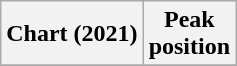<table class="wikitable plainrowheaders" style="text-align:center">
<tr>
<th scope="col">Chart (2021)</th>
<th scope="col">Peak<br>position</th>
</tr>
<tr>
</tr>
</table>
